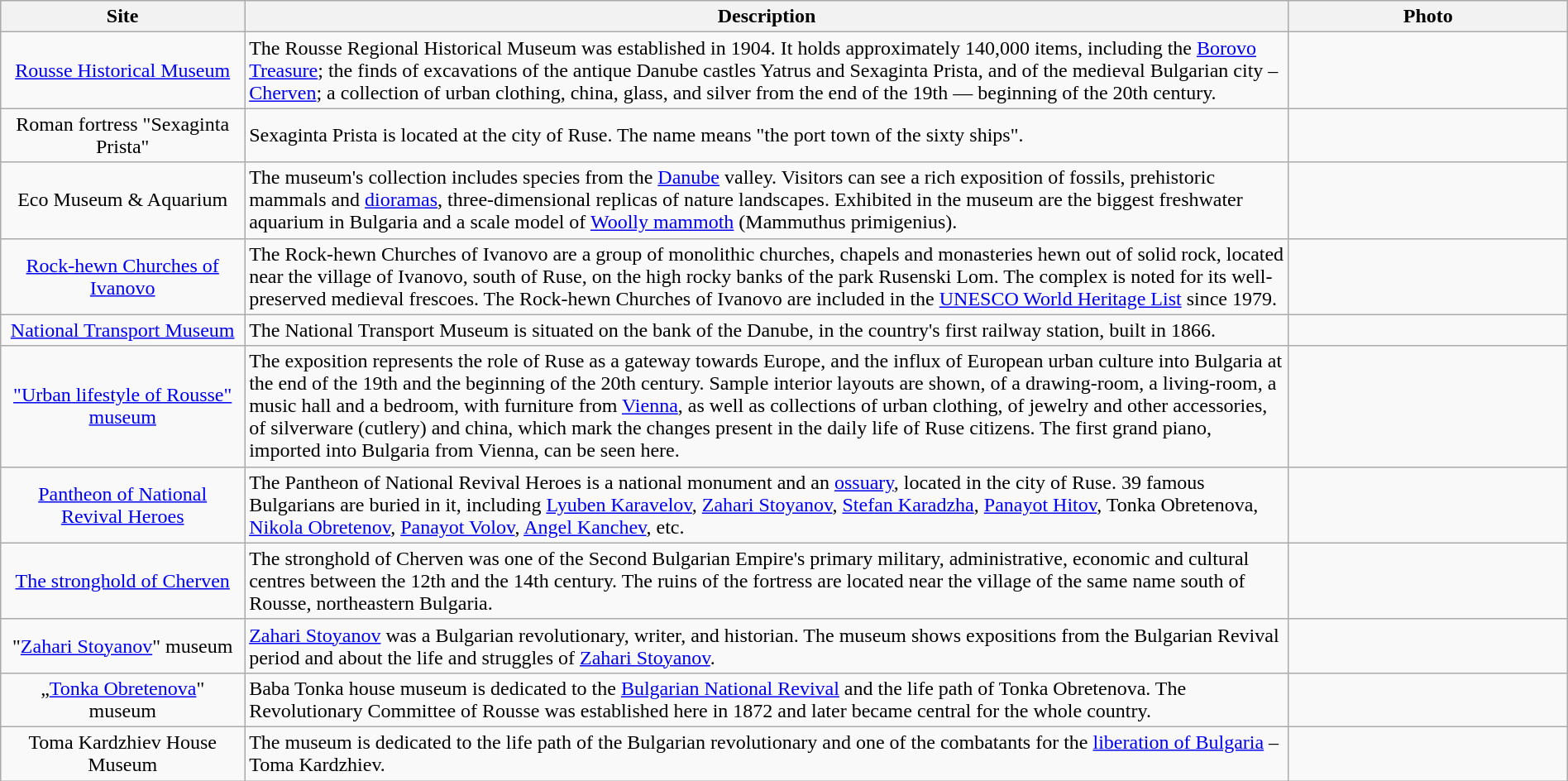<table style="width:100%;" class="wikitable" border="1">
<tr>
<th width=7%>Site</th>
<th width=30%>Description</th>
<th width=8%>Photo</th>
</tr>
<tr>
<td align="center"><a href='#'>Rousse Historical Museum</a></td>
<td align="left">The Rousse Regional Historical Museum was established in 1904. It holds approximately 140,000 items, including the <a href='#'>Borovo Treasure</a>; the finds of excavations of the antique Danube castles Yatrus and Sexaginta Prista, and of the medieval Bulgarian city – <a href='#'>Cherven</a>; a collection of urban clothing, china, glass, and silver from the end of the 19th — beginning of the 20th century.</td>
<td align="center"></td>
</tr>
<tr>
<td align="center">Roman fortress "Sexaginta Prista"</td>
<td align="left">Sexaginta Prista is located at the city of Ruse. The name means "the port town of the sixty ships".</td>
<td align="center"></td>
</tr>
<tr>
<td align="center">Eco Museum & Aquarium</td>
<td align="left">The museum's collection includes species from the <a href='#'>Danube</a> valley. Visitors can see a rich exposition of fossils, prehistoric mammals and <a href='#'>dioramas</a>, three-dimensional replicas of nature landscapes. Exhibited in the museum are the biggest freshwater aquarium in Bulgaria and a scale model of <a href='#'>Woolly mammoth</a> (Mammuthus primigenius).</td>
<td align="center"></td>
</tr>
<tr>
<td align="center"><a href='#'>Rock-hewn Churches of Ivanovo</a></td>
<td align="left">The Rock-hewn Churches of Ivanovo are a group of monolithic churches, chapels and monasteries hewn out of solid rock, located near the village of Ivanovo,  south of Ruse, on the high rocky banks of the park Rusenski Lom. The complex is noted for its well-preserved medieval frescoes. The Rock-hewn Churches of Ivanovo are included in the <a href='#'>UNESCO World Heritage List</a> since 1979.</td>
<td align="center"></td>
</tr>
<tr>
<td align="center"><a href='#'>National Transport Museum</a></td>
<td align="left">The National Transport Museum is situated on the bank of the Danube, in the country's first railway station, built in 1866.</td>
<td align="center"></td>
</tr>
<tr>
<td align="center"><a href='#'>"Urban lifestyle of Rousse" museum</a></td>
<td align="left">The exposition represents the role of Ruse as a gateway towards Europe, and the influx of European urban culture into Bulgaria at the end of the 19th and the beginning of the 20th century. Sample interior layouts are shown, of a drawing-room, a living-room, a music hall and a bedroom, with furniture from <a href='#'>Vienna</a>, as well as collections of urban clothing, of jewelry and other accessories, of silverware (cutlery) and china, which mark the changes present in the daily life of Ruse citizens. The first grand piano, imported into Bulgaria from Vienna, can be seen here.</td>
<td align="center"></td>
</tr>
<tr>
<td align="center"><a href='#'>Pantheon of National Revival Heroes</a></td>
<td align="left">The Pantheon of National Revival Heroes is a national monument and an <a href='#'>ossuary</a>, located in the city of Ruse. 39 famous Bulgarians are buried in it, including <a href='#'>Lyuben Karavelov</a>, <a href='#'>Zahari Stoyanov</a>, <a href='#'>Stefan Karadzha</a>, <a href='#'>Panayot Hitov</a>, Tonka Obretenova, <a href='#'>Nikola Obretenov</a>, <a href='#'>Panayot Volov</a>, <a href='#'>Angel Kanchev</a>, etc.</td>
<td align="center"></td>
</tr>
<tr>
<td align="center"><a href='#'>The stronghold of Cherven</a></td>
<td align="left">The stronghold of Cherven was one of the Second Bulgarian Empire's primary military, administrative, economic and cultural centres between the 12th and the 14th century. The ruins of the fortress are located near the village of the same name  south of Rousse, northeastern Bulgaria.</td>
<td align="center"></td>
</tr>
<tr>
<td align="center">"<a href='#'>Zahari Stoyanov</a>" museum</td>
<td align="left"><a href='#'>Zahari Stoyanov</a> was a Bulgarian revolutionary, writer, and historian. The museum shows expositions from the Bulgarian Revival period and about the life and struggles of <a href='#'>Zahari Stoyanov</a>.</td>
<td align="center"></td>
</tr>
<tr>
<td align="center">„<a href='#'>Tonka Obretenova</a>" museum</td>
<td align="left">Baba Tonka house museum is dedicated to the <a href='#'>Bulgarian National Revival</a> and the life path of Tonka Obretenova. The Revolutionary Committee of Rousse was established here in 1872 and later became central for the whole country.</td>
<td align="center"></td>
</tr>
<tr>
<td align="center">Toma Kardzhiev House Museum</td>
<td align="left">The museum is dedicated to the life path of the Bulgarian revolutionary and one of the combatants for the <a href='#'>liberation of Bulgaria</a> – Toma Kardzhiev.</td>
<td align="center"></td>
</tr>
</table>
